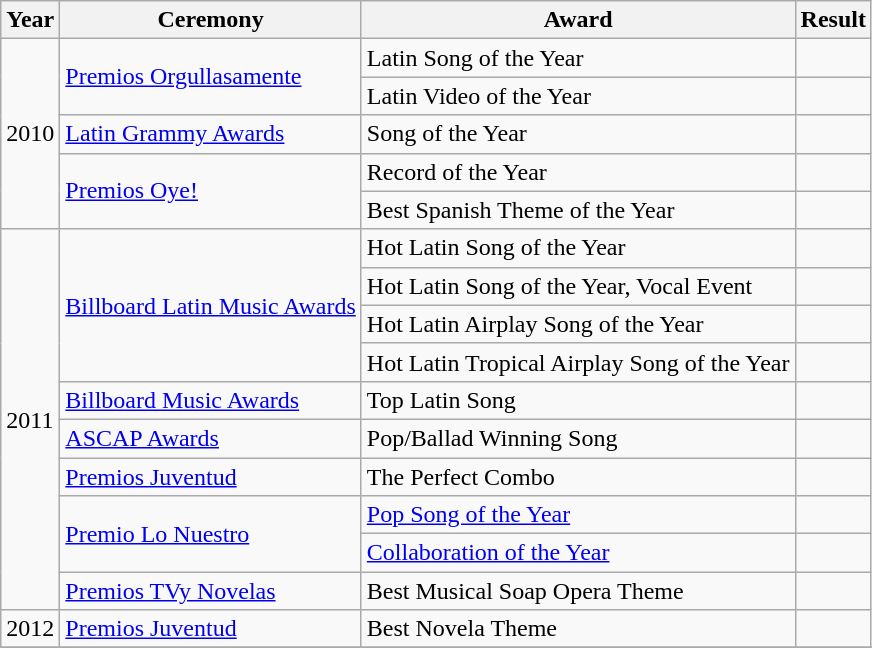<table class="wikitable">
<tr>
<th>Year</th>
<th>Ceremony</th>
<th>Award</th>
<th>Result</th>
</tr>
<tr>
<td rowspan=5>2010</td>
<td rowspan=2><a href='#'>Premios Orgullasamente</a></td>
<td>Latin Song of the Year</td>
<td></td>
</tr>
<tr>
<td>Latin Video of the Year</td>
<td></td>
</tr>
<tr>
<td><a href='#'>Latin Grammy Awards</a></td>
<td>Song of the Year</td>
<td></td>
</tr>
<tr>
<td rowspan=2><a href='#'>Premios Oye!</a></td>
<td>Record of the Year</td>
<td></td>
</tr>
<tr>
<td>Best Spanish Theme of the Year</td>
<td></td>
</tr>
<tr>
<td rowspan=10>2011</td>
<td rowspan=4><a href='#'>Billboard Latin Music Awards</a></td>
<td>Hot Latin Song of the Year</td>
<td></td>
</tr>
<tr>
<td>Hot Latin Song of the Year, Vocal Event</td>
<td></td>
</tr>
<tr>
<td>Hot Latin Airplay Song of the Year</td>
<td></td>
</tr>
<tr>
<td>Hot Latin Tropical Airplay Song of the Year</td>
<td></td>
</tr>
<tr>
<td><a href='#'>Billboard Music Awards</a></td>
<td>Top Latin Song</td>
<td></td>
</tr>
<tr>
<td><a href='#'>ASCAP Awards</a></td>
<td>Pop/Ballad Winning Song</td>
<td></td>
</tr>
<tr>
<td><a href='#'>Premios Juventud</a></td>
<td>The Perfect Combo</td>
<td></td>
</tr>
<tr>
<td rowspan=2><a href='#'>Premio Lo Nuestro</a></td>
<td><a href='#'>Pop Song of the Year</a></td>
<td></td>
</tr>
<tr>
<td><a href='#'>Collaboration of the Year</a></td>
<td></td>
</tr>
<tr>
<td><a href='#'>Premios TVy Novelas</a></td>
<td>Best Musical Soap Opera Theme</td>
<td></td>
</tr>
<tr>
<td>2012</td>
<td><a href='#'>Premios Juventud</a></td>
<td>Best Novela Theme</td>
<td></td>
</tr>
<tr>
</tr>
</table>
